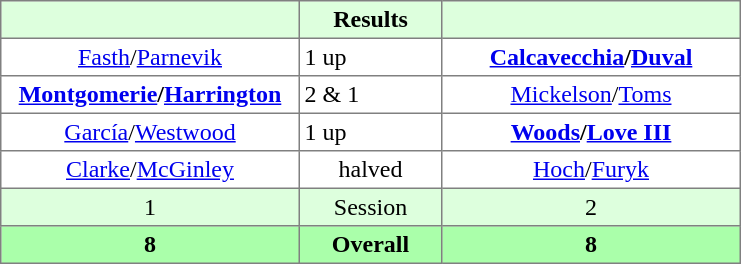<table border="1" cellpadding="3" style="border-collapse:collapse; text-align:center;">
<tr style="background:#dfd;">
<th style="width:12em;"></th>
<th style="width:5.5em;">Results</th>
<th style="width:12em;"></th>
</tr>
<tr>
<td><a href='#'>Fasth</a>/<a href='#'>Parnevik</a></td>
<td align=left> 1 up</td>
<td><strong><a href='#'>Calcavecchia</a>/<a href='#'>Duval</a></strong></td>
</tr>
<tr>
<td><strong><a href='#'>Montgomerie</a>/<a href='#'>Harrington</a></strong></td>
<td align=left> 2 & 1</td>
<td><a href='#'>Mickelson</a>/<a href='#'>Toms</a></td>
</tr>
<tr>
<td><a href='#'>García</a>/<a href='#'>Westwood</a></td>
<td align=left> 1 up</td>
<td><strong><a href='#'>Woods</a>/<a href='#'>Love III</a></strong></td>
</tr>
<tr>
<td><a href='#'>Clarke</a>/<a href='#'>McGinley</a></td>
<td>halved</td>
<td><a href='#'>Hoch</a>/<a href='#'>Furyk</a></td>
</tr>
<tr style="background:#dfd;">
<td>1</td>
<td>Session</td>
<td>2</td>
</tr>
<tr style="background:#afa;">
<th>8</th>
<th>Overall</th>
<th>8</th>
</tr>
</table>
